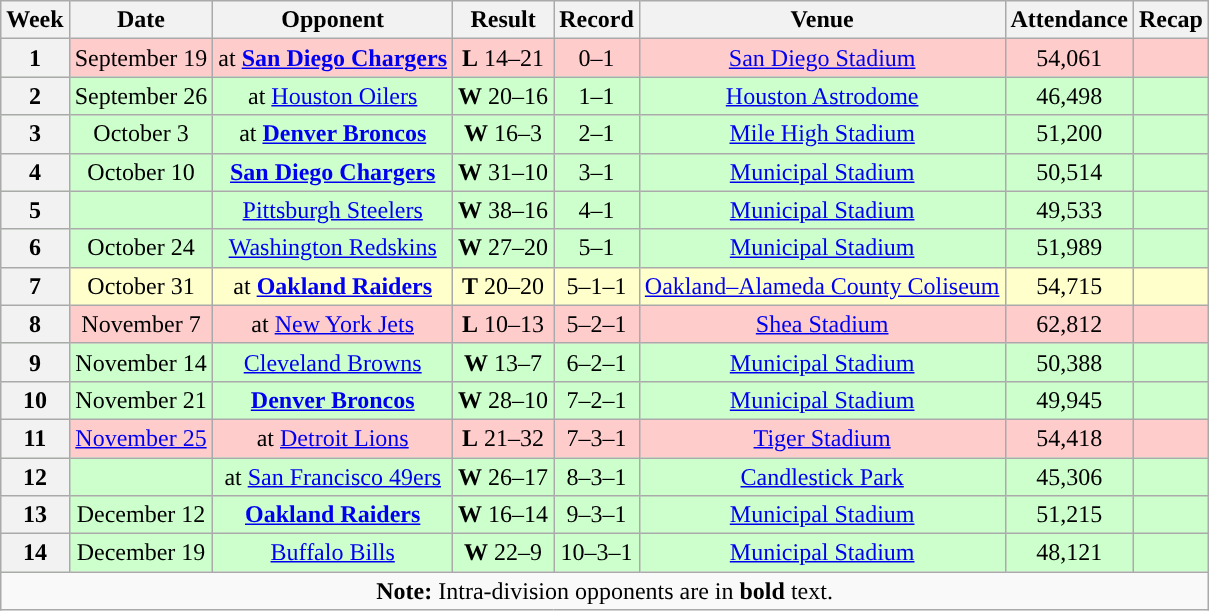<table class="wikitable" style="text-align:center">
<tr>
<th>Week</th>
<th>Date</th>
<th>Opponent</th>
<th>Result</th>
<th>Record</th>
<th>Venue</th>
<th>Attendance</th>
<th>Recap</th>
</tr>
<tr style="background:#fcc">
<th>1</th>
<td>September 19</td>
<td>at <strong><a href='#'>San Diego Chargers</a></strong></td>
<td><strong>L</strong> 14–21</td>
<td>0–1</td>
<td><a href='#'>San Diego Stadium</a></td>
<td>54,061</td>
<td></td>
</tr>
<tr style="background:#cfc">
<th>2</th>
<td>September 26</td>
<td>at <a href='#'>Houston Oilers</a></td>
<td><strong>W</strong> 20–16</td>
<td>1–1</td>
<td><a href='#'>Houston Astrodome</a></td>
<td>46,498</td>
<td></td>
</tr>
<tr style="background:#cfc">
<th>3</th>
<td>October 3</td>
<td>at <strong><a href='#'>Denver Broncos</a></strong></td>
<td><strong>W</strong> 16–3</td>
<td>2–1</td>
<td><a href='#'>Mile High Stadium</a></td>
<td>51,200</td>
<td></td>
</tr>
<tr style="background:#cfc">
<th>4</th>
<td>October 10</td>
<td><strong><a href='#'>San Diego Chargers</a></strong></td>
<td><strong>W</strong> 31–10</td>
<td>3–1</td>
<td><a href='#'>Municipal Stadium</a></td>
<td>50,514</td>
<td></td>
</tr>
<tr style="background:#cfc">
<th>5</th>
<td></td>
<td><a href='#'>Pittsburgh Steelers</a></td>
<td><strong>W</strong> 38–16</td>
<td>4–1</td>
<td><a href='#'>Municipal Stadium</a></td>
<td>49,533</td>
<td></td>
</tr>
<tr style="background:#cfc">
<th>6</th>
<td>October 24</td>
<td><a href='#'>Washington Redskins</a></td>
<td><strong>W</strong> 27–20</td>
<td>5–1</td>
<td><a href='#'>Municipal Stadium</a></td>
<td>51,989</td>
<td></td>
</tr>
<tr style="background:#ffc">
<th>7</th>
<td>October 31</td>
<td>at <strong><a href='#'>Oakland Raiders</a></strong></td>
<td><strong>T</strong> 20–20</td>
<td>5–1–1</td>
<td><a href='#'>Oakland–Alameda County Coliseum</a></td>
<td>54,715</td>
<td></td>
</tr>
<tr style="background:#fcc">
<th>8</th>
<td>November 7</td>
<td>at <a href='#'>New York Jets</a></td>
<td><strong>L</strong> 10–13</td>
<td>5–2–1</td>
<td><a href='#'>Shea Stadium</a></td>
<td>62,812</td>
<td></td>
</tr>
<tr style="background:#cfc">
<th>9</th>
<td>November 14</td>
<td><a href='#'>Cleveland Browns</a></td>
<td><strong>W</strong> 13–7</td>
<td>6–2–1</td>
<td><a href='#'>Municipal Stadium</a></td>
<td>50,388</td>
<td></td>
</tr>
<tr style="background:#cfc">
<th>10</th>
<td>November 21</td>
<td><strong><a href='#'>Denver Broncos</a></strong></td>
<td><strong>W</strong> 28–10</td>
<td>7–2–1</td>
<td><a href='#'>Municipal Stadium</a></td>
<td>49,945</td>
<td></td>
</tr>
<tr style="background:#fcc">
<th>11</th>
<td><a href='#'>November 25</a></td>
<td>at <a href='#'>Detroit Lions</a></td>
<td><strong>L</strong> 21–32</td>
<td>7–3–1</td>
<td><a href='#'>Tiger Stadium</a></td>
<td>54,418</td>
<td></td>
</tr>
<tr style="background:#cfc">
<th>12</th>
<td></td>
<td>at <a href='#'>San Francisco 49ers</a></td>
<td><strong>W</strong> 26–17</td>
<td>8–3–1</td>
<td><a href='#'>Candlestick Park</a></td>
<td>45,306</td>
<td></td>
</tr>
<tr style="background:#cfc">
<th>13</th>
<td>December 12</td>
<td><strong><a href='#'>Oakland Raiders</a></strong></td>
<td><strong>W</strong> 16–14</td>
<td>9–3–1</td>
<td><a href='#'>Municipal Stadium</a></td>
<td>51,215</td>
<td></td>
</tr>
<tr style="background:#cfc">
<th>14</th>
<td>December 19</td>
<td><a href='#'>Buffalo Bills</a></td>
<td><strong>W</strong> 22–9</td>
<td>10–3–1</td>
<td><a href='#'>Municipal Stadium</a></td>
<td>48,121</td>
<td></td>
</tr>
<tr>
<td colspan="8"><strong>Note:</strong> Intra-division opponents are in <strong>bold</strong> text.</td>
</tr>
</table>
